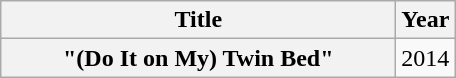<table class="wikitable plainrowheaders" style="text-align:center;">
<tr>
<th scope="col" style="width:16em;">Title</th>
<th scope="col">Year</th>
</tr>
<tr>
<th scope="row">"(Do It on My) Twin Bed"<br></th>
<td>2014</td>
</tr>
</table>
